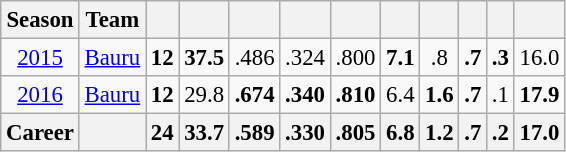<table class="wikitable sortable" style="font-size:95%; text-align:center;">
<tr>
<th>Season</th>
<th>Team</th>
<th></th>
<th></th>
<th></th>
<th></th>
<th></th>
<th></th>
<th></th>
<th></th>
<th></th>
<th></th>
</tr>
<tr>
<td><a href='#'>2015</a></td>
<td><a href='#'>Bauru</a></td>
<td><strong>12</strong></td>
<td><strong>37.5</strong></td>
<td>.486</td>
<td>.324</td>
<td>.800</td>
<td><strong>7.1</strong></td>
<td>.8</td>
<td><strong>.7</strong></td>
<td><strong>.3</strong></td>
<td>16.0</td>
</tr>
<tr>
<td><a href='#'>2016</a></td>
<td><a href='#'>Bauru</a></td>
<td><strong>12</strong></td>
<td>29.8</td>
<td><strong>.674</strong></td>
<td><strong>.340</strong></td>
<td><strong>.810</strong></td>
<td>6.4</td>
<td><strong>1.6</strong></td>
<td><strong>.7</strong></td>
<td>.1</td>
<td><strong>17.9</strong></td>
</tr>
<tr>
<th>Career</th>
<th></th>
<th>24</th>
<th>33.7</th>
<th>.589</th>
<th>.330</th>
<th>.805</th>
<th>6.8</th>
<th>1.2</th>
<th>.7</th>
<th>.2</th>
<th>17.0</th>
</tr>
</table>
